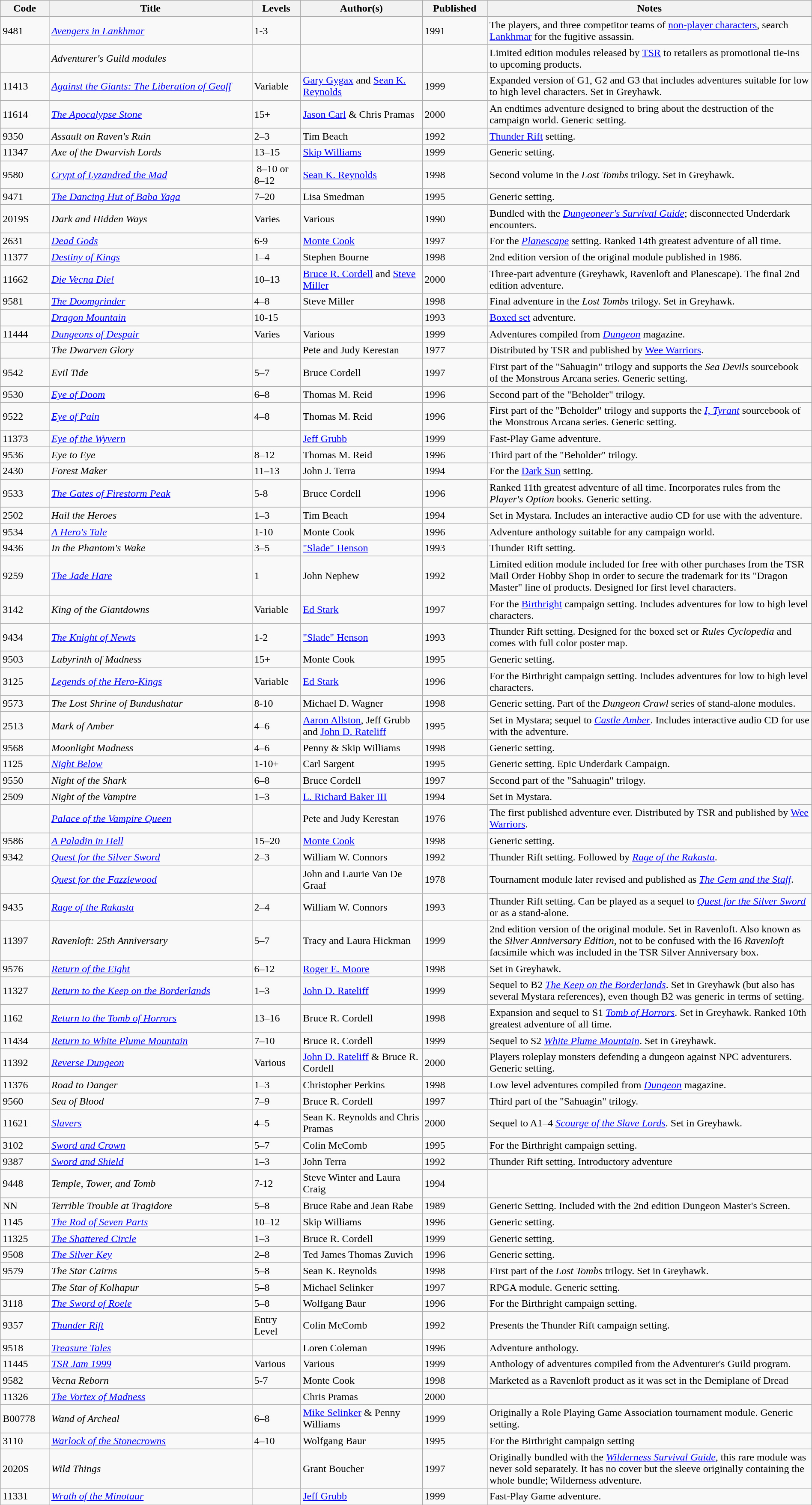<table class="sortable wikitable" style="width: 100%">
<tr>
<th scope="col" style="width: 6%;">Code</th>
<th scope="col" style="width: 25%;">Title</th>
<th scope="col" style="width: 6%;">Levels</th>
<th scope="col" style="width: 15%;">Author(s)</th>
<th scope="col" style="width: 8%;">Published</th>
<th scope="col" style="width: 40%;">Notes</th>
</tr>
<tr>
<td>9481</td>
<td><em><a href='#'>Avengers in Lankhmar</a></em></td>
<td>1-3</td>
<td></td>
<td>1991</td>
<td>The players, and three competitor teams of <a href='#'>non-player characters</a>, search <a href='#'>Lankhmar</a> for the fugitive assassin.</td>
</tr>
<tr>
<td> </td>
<td><em>Adventurer's Guild modules</em></td>
<td> </td>
<td> </td>
<td> </td>
<td>Limited edition modules released by <a href='#'>TSR</a> to retailers as promotional tie-ins to upcoming products.</td>
</tr>
<tr>
<td>11413</td>
<td><em><a href='#'>Against the Giants: The Liberation of Geoff</a></em></td>
<td>Variable</td>
<td><a href='#'>Gary Gygax</a> and <a href='#'>Sean K. Reynolds</a></td>
<td>1999</td>
<td>Expanded version of G1, G2 and G3 that includes adventures suitable for low to high level characters. Set in Greyhawk.</td>
</tr>
<tr>
<td>11614</td>
<td><em><a href='#'>The Apocalypse Stone</a></em></td>
<td>15+</td>
<td><a href='#'>Jason Carl</a> & Chris Pramas</td>
<td>2000</td>
<td>An endtimes adventure designed to bring about the destruction of the campaign world. Generic setting.</td>
</tr>
<tr>
<td>9350</td>
<td><em>Assault on Raven's Ruin</em></td>
<td>2–3</td>
<td>Tim Beach</td>
<td>1992</td>
<td><a href='#'>Thunder Rift</a> setting.</td>
</tr>
<tr>
<td>11347</td>
<td><em>Axe of the Dwarvish Lords</em></td>
<td>13–15</td>
<td><a href='#'>Skip Williams</a></td>
<td>1999</td>
<td>Generic setting.</td>
</tr>
<tr>
<td>9580</td>
<td><em><a href='#'>Crypt of Lyzandred the Mad</a></em></td>
<td> 8–10 or 8–12</td>
<td><a href='#'>Sean K. Reynolds</a></td>
<td>1998</td>
<td>Second volume in the <em>Lost Tombs</em> trilogy. Set in Greyhawk.</td>
</tr>
<tr>
<td>9471</td>
<td><em><a href='#'>The Dancing Hut of Baba Yaga</a></em></td>
<td>7–20</td>
<td>Lisa Smedman</td>
<td>1995</td>
<td>Generic setting.</td>
</tr>
<tr>
<td>2019S</td>
<td><em>Dark and Hidden Ways</em></td>
<td>Varies</td>
<td>Various</td>
<td>1990</td>
<td>Bundled with the <em><a href='#'>Dungeoneer's Survival Guide</a></em>; disconnected Underdark encounters.</td>
</tr>
<tr>
<td>2631</td>
<td><em><a href='#'>Dead Gods</a></em></td>
<td>6-9</td>
<td><a href='#'>Monte Cook</a></td>
<td>1997</td>
<td>For the <em><a href='#'>Planescape</a></em> setting. Ranked 14th greatest adventure of all time.</td>
</tr>
<tr>
<td>11377</td>
<td><em><a href='#'>Destiny of Kings</a></em></td>
<td>1–4</td>
<td>Stephen Bourne</td>
<td>1998</td>
<td>2nd edition version of the original module published in 1986.</td>
</tr>
<tr>
<td>11662</td>
<td><em><a href='#'>Die Vecna Die!</a></em></td>
<td>10–13</td>
<td><a href='#'>Bruce R. Cordell</a> and <a href='#'>Steve Miller</a></td>
<td>2000</td>
<td>Three-part adventure (Greyhawk, Ravenloft and Planescape). The final 2nd edition adventure.</td>
</tr>
<tr>
<td>9581</td>
<td><em><a href='#'>The Doomgrinder</a></em></td>
<td>4–8</td>
<td>Steve Miller</td>
<td>1998</td>
<td>Final adventure in the <em>Lost Tombs</em> trilogy. Set in Greyhawk.</td>
</tr>
<tr>
<td></td>
<td><em><a href='#'>Dragon Mountain</a></em></td>
<td>10-15</td>
<td></td>
<td>1993</td>
<td><a href='#'>Boxed set</a> adventure.</td>
</tr>
<tr>
<td>11444</td>
<td><em><a href='#'>Dungeons of Despair</a></em></td>
<td>Varies</td>
<td>Various</td>
<td>1999</td>
<td>Adventures compiled from <em><a href='#'>Dungeon</a></em> magazine.</td>
</tr>
<tr>
<td> </td>
<td><em>The Dwarven Glory</em></td>
<td> </td>
<td>Pete and Judy Kerestan</td>
<td>1977</td>
<td>Distributed by TSR and published by <a href='#'>Wee Warriors</a>.</td>
</tr>
<tr>
<td>9542</td>
<td><em>Evil Tide</em></td>
<td>5–7</td>
<td>Bruce Cordell</td>
<td>1997</td>
<td>First part of the "Sahuagin" trilogy and supports the <em>Sea Devils</em> sourcebook of the Monstrous Arcana series. Generic setting.</td>
</tr>
<tr>
<td>9530</td>
<td><em><a href='#'>Eye of Doom</a></em></td>
<td>6–8</td>
<td>Thomas M. Reid</td>
<td>1996</td>
<td>Second part of the "Beholder" trilogy.</td>
</tr>
<tr>
<td>9522</td>
<td><em><a href='#'>Eye of Pain</a></em></td>
<td>4–8</td>
<td>Thomas M. Reid</td>
<td>1996</td>
<td>First part of the "Beholder" trilogy and supports the <em><a href='#'>I, Tyrant</a></em> sourcebook of the Monstrous Arcana series. Generic setting.</td>
</tr>
<tr>
<td>11373</td>
<td><em><a href='#'>Eye of the Wyvern</a></em></td>
<td></td>
<td><a href='#'>Jeff Grubb</a></td>
<td>1999</td>
<td>Fast-Play Game adventure.</td>
</tr>
<tr>
<td>9536</td>
<td><em>Eye to Eye</em></td>
<td>8–12</td>
<td>Thomas M. Reid</td>
<td>1996</td>
<td>Third part of the "Beholder" trilogy.</td>
</tr>
<tr>
<td>2430</td>
<td><em>Forest Maker</em></td>
<td>11–13</td>
<td>John J. Terra</td>
<td>1994</td>
<td>For the <a href='#'>Dark Sun</a> setting.</td>
</tr>
<tr>
<td>9533</td>
<td><em><a href='#'>The Gates of Firestorm Peak</a></em></td>
<td>5-8</td>
<td>Bruce Cordell</td>
<td>1996</td>
<td>Ranked 11th greatest adventure of all time. Incorporates rules from the <em>Player's Option</em> books. Generic setting.</td>
</tr>
<tr>
<td>2502</td>
<td><em>Hail the Heroes</em></td>
<td>1–3</td>
<td>Tim Beach</td>
<td>1994</td>
<td>Set in Mystara. Includes an interactive audio CD for use with the adventure.</td>
</tr>
<tr>
<td>9534</td>
<td><em><a href='#'>A Hero's Tale</a></em></td>
<td>1-10</td>
<td>Monte Cook</td>
<td>1996</td>
<td>Adventure anthology suitable for any campaign world.</td>
</tr>
<tr>
<td>9436</td>
<td><em>In the Phantom's Wake</em></td>
<td>3–5</td>
<td><a href='#'>"Slade" Henson</a></td>
<td>1993</td>
<td>Thunder Rift setting.</td>
</tr>
<tr>
<td>9259</td>
<td><em><a href='#'>The Jade Hare</a></em></td>
<td>1</td>
<td>John Nephew</td>
<td>1992</td>
<td>Limited edition module included for free with other purchases from the TSR Mail Order Hobby Shop in order to secure the trademark for its "Dragon Master" line of products. Designed for first level characters.</td>
</tr>
<tr>
<td>3142</td>
<td><em>King of the Giantdowns</em></td>
<td>Variable</td>
<td><a href='#'>Ed Stark</a></td>
<td>1997</td>
<td>For the <a href='#'>Birthright</a> campaign setting. Includes adventures for low to high level characters.</td>
</tr>
<tr>
<td>9434</td>
<td><em><a href='#'>The Knight of Newts</a></em></td>
<td>1-2</td>
<td><a href='#'>"Slade" Henson</a></td>
<td>1993</td>
<td>Thunder Rift setting. Designed for the boxed set or <em>Rules Cyclopedia</em> and comes with full color poster map.</td>
</tr>
<tr>
<td>9503</td>
<td><em>Labyrinth of Madness</em></td>
<td>15+</td>
<td>Monte Cook</td>
<td>1995</td>
<td>Generic setting.</td>
</tr>
<tr>
<td>3125</td>
<td><em><a href='#'>Legends of the Hero-Kings</a></em></td>
<td>Variable</td>
<td><a href='#'>Ed Stark</a></td>
<td>1996</td>
<td>For the Birthright campaign setting. Includes adventures for low to high level characters.</td>
</tr>
<tr>
<td>9573</td>
<td><em>The Lost Shrine of Bundushatur</em></td>
<td>8-10</td>
<td>Michael D. Wagner</td>
<td>1998</td>
<td>Generic setting. Part of the <em>Dungeon Crawl</em> series of stand-alone modules.</td>
</tr>
<tr>
<td>2513</td>
<td><em>Mark of Amber</em></td>
<td>4–6</td>
<td><a href='#'>Aaron Allston</a>, Jeff Grubb and <a href='#'>John D. Rateliff</a></td>
<td>1995</td>
<td>Set in Mystara; sequel to <em><a href='#'>Castle Amber</a></em>. Includes interactive audio CD for use with the adventure.</td>
</tr>
<tr>
<td>9568</td>
<td><em>Moonlight Madness</em></td>
<td>4–6</td>
<td>Penny & Skip Williams</td>
<td>1998</td>
<td>Generic setting.</td>
</tr>
<tr>
<td>1125</td>
<td><em><a href='#'>Night Below</a></em></td>
<td>1-10+</td>
<td>Carl Sargent</td>
<td>1995</td>
<td>Generic setting. Epic Underdark Campaign.</td>
</tr>
<tr>
<td>9550</td>
<td><em>Night of the Shark</em></td>
<td>6–8</td>
<td>Bruce Cordell</td>
<td>1997</td>
<td>Second part of the "Sahuagin" trilogy.</td>
</tr>
<tr>
<td>2509</td>
<td><em>Night of the Vampire</em></td>
<td>1–3</td>
<td><a href='#'>L. Richard Baker III</a></td>
<td>1994</td>
<td>Set in Mystara.</td>
</tr>
<tr>
<td> </td>
<td><em><a href='#'>Palace of the Vampire Queen</a></em></td>
<td> </td>
<td>Pete and Judy Kerestan</td>
<td>1976</td>
<td>The first published adventure ever. Distributed by TSR and published by <a href='#'>Wee Warriors</a>.</td>
</tr>
<tr>
<td>9586</td>
<td><em><a href='#'>A Paladin in Hell</a></em></td>
<td>15–20</td>
<td><a href='#'>Monte Cook</a></td>
<td>1998</td>
<td>Generic setting.</td>
</tr>
<tr>
<td>9342</td>
<td><em><a href='#'>Quest for the Silver Sword</a></em></td>
<td>2–3</td>
<td>William W. Connors</td>
<td>1992</td>
<td>Thunder Rift setting. Followed by <em><a href='#'>Rage of the Rakasta</a></em>.</td>
</tr>
<tr>
<td> </td>
<td><em><a href='#'>Quest for the Fazzlewood</a></em></td>
<td> </td>
<td>John and Laurie Van De Graaf</td>
<td>1978</td>
<td>Tournament module later revised and published as <em><a href='#'>The Gem and the Staff</a></em>.</td>
</tr>
<tr>
<td>9435</td>
<td><em><a href='#'>Rage of the Rakasta</a></em></td>
<td>2–4</td>
<td>William W. Connors</td>
<td>1993</td>
<td>Thunder Rift setting. Can be played as a sequel to <em><a href='#'>Quest for the Silver Sword</a></em> or as a stand-alone.</td>
</tr>
<tr>
<td>11397</td>
<td><em>Ravenloft: 25th Anniversary</em></td>
<td>5–7</td>
<td>Tracy and Laura Hickman</td>
<td>1999</td>
<td>2nd edition version of the original module. Set in Ravenloft. Also known as the <em>Silver Anniversary Edition</em>, not to be confused with the I6 <em>Ravenloft</em> facsimile which was included in the TSR Silver Anniversary box.</td>
</tr>
<tr>
<td>9576</td>
<td><em><a href='#'>Return of the Eight</a></em></td>
<td>6–12</td>
<td><a href='#'>Roger E. Moore</a></td>
<td>1998</td>
<td>Set in Greyhawk.</td>
</tr>
<tr>
<td>11327</td>
<td><em><a href='#'>Return to the Keep on the Borderlands</a></em></td>
<td>1–3</td>
<td><a href='#'>John D. Rateliff</a></td>
<td>1999</td>
<td>Sequel to B2 <em><a href='#'>The Keep on the Borderlands</a></em>. Set in Greyhawk (but also has several Mystara references), even though B2 was generic in terms of setting.</td>
</tr>
<tr>
<td>1162</td>
<td><em><a href='#'>Return to the Tomb of Horrors</a></em></td>
<td>13–16</td>
<td>Bruce R. Cordell</td>
<td>1998</td>
<td>Expansion and sequel to S1 <em><a href='#'>Tomb of Horrors</a></em>. Set in Greyhawk. Ranked 10th greatest adventure of all time.</td>
</tr>
<tr>
<td>11434</td>
<td><em><a href='#'>Return to White Plume Mountain</a></em></td>
<td>7–10</td>
<td>Bruce R. Cordell</td>
<td>1999</td>
<td>Sequel to S2 <em><a href='#'>White Plume Mountain</a></em>. Set in Greyhawk.</td>
</tr>
<tr>
<td>11392</td>
<td><em><a href='#'>Reverse Dungeon</a></em></td>
<td>Various</td>
<td><a href='#'>John D. Rateliff</a> & Bruce R. Cordell</td>
<td>2000</td>
<td>Players roleplay monsters defending a dungeon against NPC adventurers. Generic setting.</td>
</tr>
<tr>
<td>11376</td>
<td><em>Road to Danger</em></td>
<td>1–3</td>
<td>Christopher Perkins</td>
<td>1998</td>
<td>Low level adventures compiled from <em><a href='#'>Dungeon</a></em> magazine.</td>
</tr>
<tr>
<td>9560</td>
<td><em>Sea of Blood</em></td>
<td>7–9</td>
<td>Bruce R. Cordell</td>
<td>1997</td>
<td>Third part of the "Sahuagin" trilogy.</td>
</tr>
<tr>
<td>11621</td>
<td><em><a href='#'>Slavers</a></em></td>
<td>4–5</td>
<td>Sean K. Reynolds and Chris Pramas</td>
<td>2000</td>
<td>Sequel to A1–4 <em><a href='#'>Scourge of the Slave Lords</a></em>. Set in Greyhawk.</td>
</tr>
<tr>
<td>3102</td>
<td><em><a href='#'>Sword and Crown</a></em></td>
<td>5–7</td>
<td>Colin McComb</td>
<td>1995</td>
<td>For the Birthright campaign setting.</td>
</tr>
<tr>
<td>9387</td>
<td><em><a href='#'>Sword and Shield</a></em></td>
<td>1–3</td>
<td>John Terra</td>
<td>1992</td>
<td>Thunder Rift setting. Introductory adventure</td>
</tr>
<tr>
<td>9448</td>
<td><em>Temple, Tower, and Tomb</em></td>
<td>7-12</td>
<td>Steve Winter and Laura Craig</td>
<td>1994</td>
<td> </td>
</tr>
<tr>
<td>NN</td>
<td><em>Terrible Trouble at Tragidore</em></td>
<td>5–8</td>
<td>Bruce Rabe and Jean Rabe</td>
<td>1989</td>
<td>Generic Setting. Included with the 2nd edition Dungeon Master's Screen.</td>
</tr>
<tr>
<td>1145</td>
<td><em><a href='#'>The Rod of Seven Parts</a></em></td>
<td>10–12</td>
<td>Skip Williams</td>
<td>1996</td>
<td>Generic setting.</td>
</tr>
<tr>
<td>11325</td>
<td><em><a href='#'>The Shattered Circle</a></em></td>
<td>1–3</td>
<td>Bruce R. Cordell</td>
<td>1999</td>
<td>Generic setting.</td>
</tr>
<tr>
<td>9508</td>
<td><em><a href='#'>The Silver Key</a></em></td>
<td>2–8</td>
<td>Ted James Thomas Zuvich</td>
<td>1996</td>
<td>Generic setting.</td>
</tr>
<tr>
<td>9579</td>
<td><em>The Star Cairns</em></td>
<td>5–8</td>
<td>Sean K. Reynolds</td>
<td>1998</td>
<td>First part of the <em>Lost Tombs</em> trilogy. Set in Greyhawk.</td>
</tr>
<tr>
<td></td>
<td><em>The Star of Kolhapur</em></td>
<td>5–8</td>
<td>Michael Selinker</td>
<td>1997</td>
<td>RPGA module. Generic setting.</td>
</tr>
<tr>
<td>3118</td>
<td><em><a href='#'>The Sword of Roele</a></em></td>
<td>5–8</td>
<td>Wolfgang Baur</td>
<td>1996</td>
<td>For the Birthright campaign setting.</td>
</tr>
<tr>
<td>9357</td>
<td><em><a href='#'>Thunder Rift</a></em></td>
<td>Entry Level</td>
<td>Colin McComb</td>
<td>1992</td>
<td>Presents the Thunder Rift campaign setting.</td>
</tr>
<tr>
<td>9518</td>
<td><em><a href='#'>Treasure Tales</a></em></td>
<td></td>
<td>Loren Coleman</td>
<td>1996</td>
<td>Adventure anthology.</td>
</tr>
<tr>
<td>11445</td>
<td><em><a href='#'>TSR Jam 1999</a></em></td>
<td>Various</td>
<td>Various</td>
<td>1999</td>
<td>Anthology of adventures compiled from the Adventurer's Guild program.</td>
</tr>
<tr>
<td>9582</td>
<td><em>Vecna Reborn</em></td>
<td>5-7</td>
<td>Monte Cook</td>
<td>1998</td>
<td>Marketed as a Ravenloft product as it was set in the Demiplane of Dread</td>
</tr>
<tr>
<td>11326</td>
<td><em><a href='#'>The Vortex of Madness</a></em></td>
<td> </td>
<td>Chris Pramas</td>
<td>2000</td>
<td> </td>
</tr>
<tr>
<td>B00778</td>
<td><em>Wand of Archeal</em></td>
<td>6–8</td>
<td><a href='#'>Mike Selinker</a> & Penny Williams</td>
<td>1999</td>
<td>Originally a Role Playing Game Association tournament module. Generic setting.</td>
</tr>
<tr>
<td>3110</td>
<td><em><a href='#'>Warlock of the Stonecrowns</a></em></td>
<td>4–10</td>
<td>Wolfgang Baur</td>
<td>1995</td>
<td>For the Birthright campaign setting</td>
</tr>
<tr>
<td>2020S</td>
<td><em>Wild Things</em></td>
<td> </td>
<td>Grant Boucher</td>
<td>1997</td>
<td>Originally bundled with the <em><a href='#'>Wilderness Survival Guide</a></em>, this rare module was never sold separately. It has no cover but the sleeve originally containing the whole bundle; Wilderness adventure.</td>
</tr>
<tr>
<td>11331</td>
<td><em><a href='#'>Wrath of the Minotaur</a></em></td>
<td></td>
<td><a href='#'>Jeff Grubb</a></td>
<td>1999</td>
<td>Fast-Play Game adventure.</td>
</tr>
</table>
